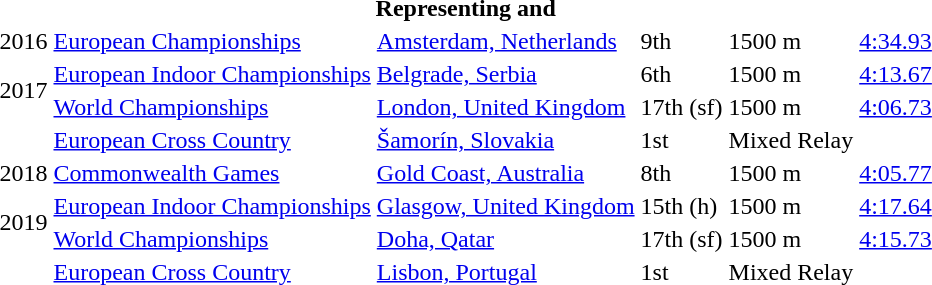<table>
<tr>
<th colspan="6">Representing  and </th>
</tr>
<tr>
<td>2016</td>
<td><a href='#'>European Championships</a></td>
<td><a href='#'>Amsterdam, Netherlands</a></td>
<td>9th</td>
<td>1500 m</td>
<td><a href='#'>4:34.93</a></td>
</tr>
<tr>
<td rowspan=2>2017</td>
<td><a href='#'>European Indoor Championships</a></td>
<td><a href='#'>Belgrade, Serbia</a></td>
<td>6th</td>
<td>1500 m</td>
<td><a href='#'>4:13.67</a></td>
</tr>
<tr>
<td><a href='#'>World Championships</a></td>
<td><a href='#'>London, United Kingdom</a></td>
<td>17th (sf)</td>
<td>1500 m</td>
<td><a href='#'>4:06.73</a></td>
</tr>
<tr>
<td></td>
<td><a href='#'>European Cross Country</a></td>
<td><a href='#'>Šamorín, Slovakia</a></td>
<td>1st</td>
<td>Mixed Relay</td>
<td></td>
</tr>
<tr>
<td>2018</td>
<td><a href='#'>Commonwealth Games</a></td>
<td><a href='#'>Gold Coast, Australia</a></td>
<td>8th</td>
<td>1500 m</td>
<td><a href='#'>4:05.77</a></td>
</tr>
<tr>
<td rowspan=2>2019</td>
<td><a href='#'>European Indoor Championships</a></td>
<td><a href='#'>Glasgow, United Kingdom</a></td>
<td>15th (h)</td>
<td>1500 m</td>
<td><a href='#'>4:17.64</a></td>
</tr>
<tr>
<td><a href='#'>World Championships</a></td>
<td><a href='#'>Doha, Qatar</a></td>
<td>17th (sf)</td>
<td>1500 m</td>
<td><a href='#'>4:15.73</a></td>
</tr>
<tr>
<td></td>
<td><a href='#'>European Cross Country</a></td>
<td><a href='#'>Lisbon, Portugal</a></td>
<td>1st</td>
<td>Mixed Relay</td>
<td></td>
</tr>
<tr>
</tr>
</table>
